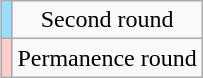<table class="wikitable" style="text-align:center;margin-left:1em;float:right">
<tr>
<td bgcolor=#97DEFF></td>
<td>Second round</td>
</tr>
<tr>
<td bgcolor=#FFCCCC></td>
<td>Permanence round</td>
</tr>
</table>
